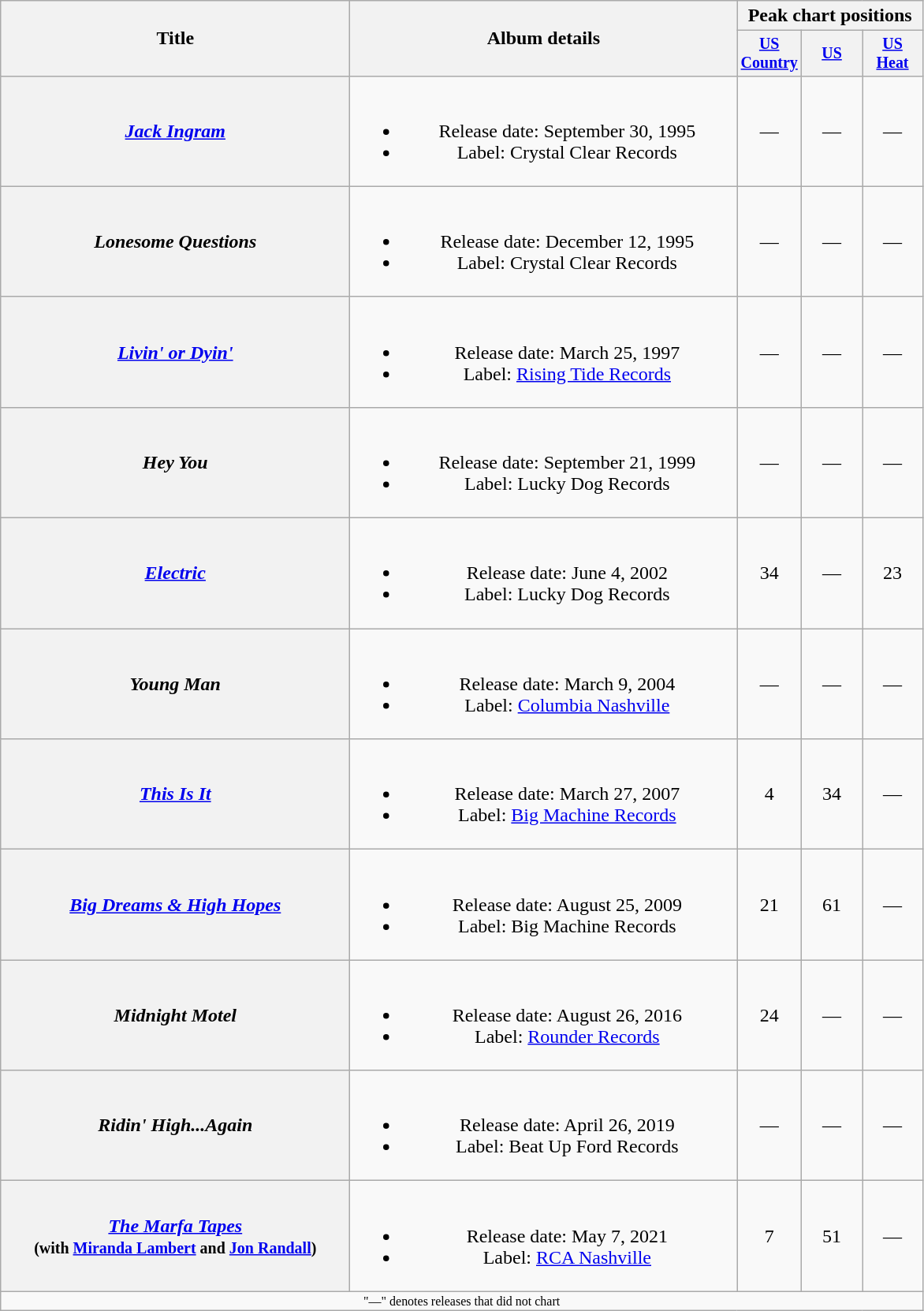<table class="wikitable plainrowheaders" style="text-align:center;">
<tr>
<th rowspan="2" style="width:18em;">Title</th>
<th rowspan="2" style="width:20em;">Album details</th>
<th colspan="3">Peak chart positions</th>
</tr>
<tr style="font-size:smaller;">
<th width="45"><a href='#'>US Country</a><br></th>
<th width="45"><a href='#'>US</a><br></th>
<th width="45"><a href='#'>US<br>Heat</a><br></th>
</tr>
<tr>
<th scope="row"><em><a href='#'>Jack Ingram</a></em></th>
<td><br><ul><li>Release date: September 30, 1995</li><li>Label: Crystal Clear Records</li></ul></td>
<td>—</td>
<td>—</td>
<td>—</td>
</tr>
<tr>
<th scope="row"><em>Lonesome Questions</em></th>
<td><br><ul><li>Release date: December 12, 1995</li><li>Label: Crystal Clear Records</li></ul></td>
<td>—</td>
<td>—</td>
<td>—</td>
</tr>
<tr>
<th scope="row"><em><a href='#'>Livin' or Dyin'</a></em></th>
<td><br><ul><li>Release date: March 25, 1997</li><li>Label: <a href='#'>Rising Tide Records</a></li></ul></td>
<td>—</td>
<td>—</td>
<td>—</td>
</tr>
<tr>
<th scope="row"><em>Hey You</em></th>
<td><br><ul><li>Release date: September 21, 1999</li><li>Label: Lucky Dog Records</li></ul></td>
<td>—</td>
<td>—</td>
<td>—</td>
</tr>
<tr>
<th scope="row"><em><a href='#'>Electric</a></em></th>
<td><br><ul><li>Release date: June 4, 2002</li><li>Label: Lucky Dog Records</li></ul></td>
<td>34</td>
<td>—</td>
<td>23</td>
</tr>
<tr>
<th scope="row"><em>Young Man</em></th>
<td><br><ul><li>Release date: March 9, 2004</li><li>Label: <a href='#'>Columbia Nashville</a></li></ul></td>
<td>—</td>
<td>—</td>
<td>—</td>
</tr>
<tr>
<th scope="row"><em><a href='#'>This Is It</a></em></th>
<td><br><ul><li>Release date: March 27, 2007</li><li>Label: <a href='#'>Big Machine Records</a></li></ul></td>
<td>4</td>
<td>34</td>
<td>—</td>
</tr>
<tr>
<th scope="row"><em><a href='#'>Big Dreams & High Hopes</a></em></th>
<td><br><ul><li>Release date: August 25, 2009</li><li>Label: Big Machine Records</li></ul></td>
<td>21</td>
<td>61</td>
<td>—</td>
</tr>
<tr>
<th scope="row"><em>Midnight Motel</em></th>
<td><br><ul><li>Release date: August 26, 2016</li><li>Label: <a href='#'>Rounder Records</a></li></ul></td>
<td>24</td>
<td>—</td>
<td>—</td>
</tr>
<tr>
<th scope="row"><em>Ridin' High...Again</em></th>
<td><br><ul><li>Release date: April 26, 2019</li><li>Label: Beat Up Ford Records</li></ul></td>
<td>—</td>
<td>—</td>
<td>—</td>
</tr>
<tr>
<th scope="row"><em><a href='#'>The Marfa Tapes</a></em><br><small>(with <a href='#'>Miranda Lambert</a> and <a href='#'>Jon Randall</a>)</small></th>
<td><br><ul><li>Release date: May 7, 2021</li><li>Label: <a href='#'>RCA Nashville</a></li></ul></td>
<td>7</td>
<td>51</td>
<td>—</td>
</tr>
<tr>
<td colspan="5" style="font-size:8pt">"—" denotes releases that did not chart</td>
</tr>
</table>
